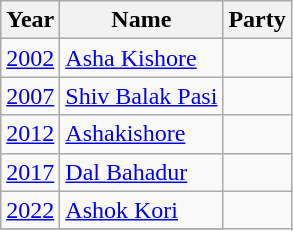<table class="wikitable sortable">
<tr>
<th>Year</th>
<th>Name</th>
<th colspan=2>Party</th>
</tr>
<tr>
<td><a href='#'>2002</a></td>
<td><a href='#'>Asha Kishore</a></td>
<td></td>
</tr>
<tr>
<td><a href='#'>2007</a></td>
<td><a href='#'>Shiv Balak Pasi</a></td>
<td></td>
</tr>
<tr>
<td><a href='#'>2012</a></td>
<td><a href='#'>Ashakishore</a></td>
<td></td>
</tr>
<tr>
<td><a href='#'>2017</a></td>
<td><a href='#'>Dal Bahadur</a></td>
<td></td>
</tr>
<tr>
<td><a href='#'>2022</a></td>
<td><a href='#'>Ashok Kori</a></td>
</tr>
<tr>
</tr>
</table>
